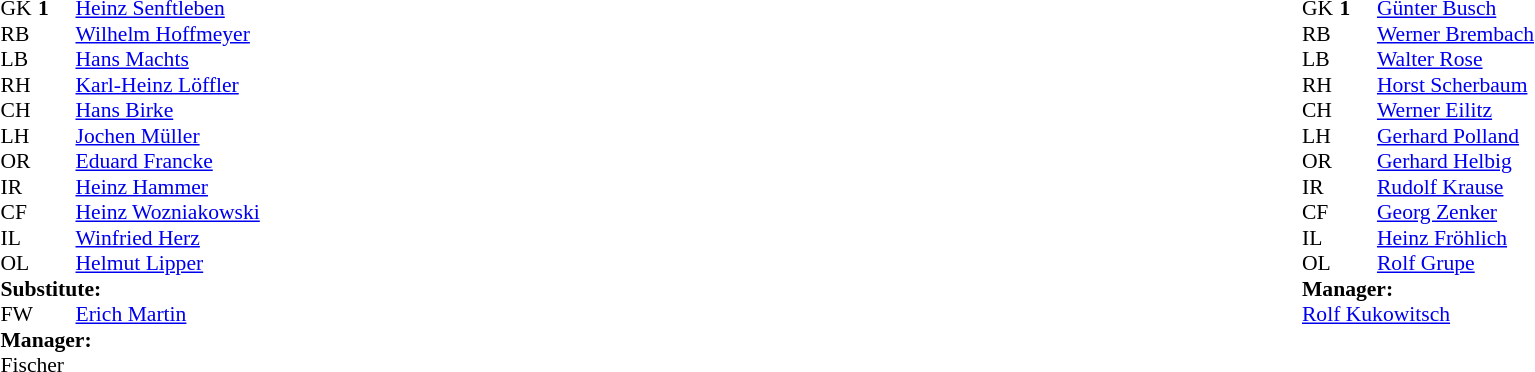<table width="100%">
<tr>
<td valign="top" width="40%"><br><table style="font-size:90%" cellspacing="0" cellpadding="0">
<tr>
<th width=25></th>
<th width=25></th>
</tr>
<tr>
<td>GK</td>
<td><strong>1</strong></td>
<td> <a href='#'>Heinz Senftleben</a></td>
</tr>
<tr>
<td>RB</td>
<td></td>
<td> <a href='#'>Wilhelm Hoffmeyer</a></td>
</tr>
<tr>
<td>LB</td>
<td></td>
<td> <a href='#'>Hans Machts</a></td>
</tr>
<tr>
<td>RH</td>
<td></td>
<td> <a href='#'>Karl-Heinz Löffler</a></td>
</tr>
<tr>
<td>CH</td>
<td></td>
<td> <a href='#'>Hans Birke</a></td>
</tr>
<tr>
<td>LH</td>
<td></td>
<td> <a href='#'>Jochen Müller</a></td>
</tr>
<tr>
<td>OR</td>
<td></td>
<td> <a href='#'>Eduard Francke</a></td>
</tr>
<tr>
<td>IR</td>
<td></td>
<td> <a href='#'>Heinz Hammer</a></td>
<td></td>
</tr>
<tr>
<td>CF</td>
<td></td>
<td> <a href='#'>Heinz Wozniakowski</a></td>
</tr>
<tr>
<td>IL</td>
<td></td>
<td> <a href='#'>Winfried Herz</a></td>
</tr>
<tr>
<td>OL</td>
<td></td>
<td> <a href='#'>Helmut Lipper</a></td>
</tr>
<tr>
<td colspan=3><strong>Substitute:</strong></td>
</tr>
<tr>
<td>FW</td>
<td></td>
<td> <a href='#'>Erich Martin</a></td>
<td></td>
<td></td>
</tr>
<tr>
<td colspan=3><strong>Manager:</strong></td>
</tr>
<tr>
<td colspan=3> Fischer</td>
</tr>
</table>
</td>
<td valign="top"></td>
<td valign="top" width="50%"><br><table style="font-size:90%; margin:auto" cellspacing="0" cellpadding="0">
<tr>
<th width=25></th>
<th width=25></th>
</tr>
<tr>
<td>GK</td>
<td><strong>1</strong></td>
<td> <a href='#'>Günter Busch</a></td>
</tr>
<tr>
<td>RB</td>
<td></td>
<td> <a href='#'>Werner Brembach</a></td>
</tr>
<tr>
<td>LB</td>
<td></td>
<td> <a href='#'>Walter Rose</a></td>
</tr>
<tr>
<td>RH</td>
<td></td>
<td> <a href='#'>Horst Scherbaum</a></td>
</tr>
<tr>
<td>CH</td>
<td></td>
<td> <a href='#'>Werner Eilitz</a></td>
</tr>
<tr>
<td>LH</td>
<td></td>
<td> <a href='#'>Gerhard Polland</a></td>
</tr>
<tr>
<td>OR</td>
<td></td>
<td> <a href='#'>Gerhard Helbig</a></td>
</tr>
<tr>
<td>IR</td>
<td></td>
<td> <a href='#'>Rudolf Krause</a></td>
</tr>
<tr>
<td>CF</td>
<td></td>
<td> <a href='#'>Georg Zenker</a></td>
</tr>
<tr>
<td>IL</td>
<td></td>
<td> <a href='#'>Heinz Fröhlich</a></td>
</tr>
<tr>
<td>OL</td>
<td></td>
<td> <a href='#'>Rolf Grupe</a></td>
</tr>
<tr>
<td colspan=3><strong>Manager:</strong></td>
</tr>
<tr>
<td colspan=3> <a href='#'>Rolf Kukowitsch</a></td>
</tr>
</table>
</td>
</tr>
</table>
